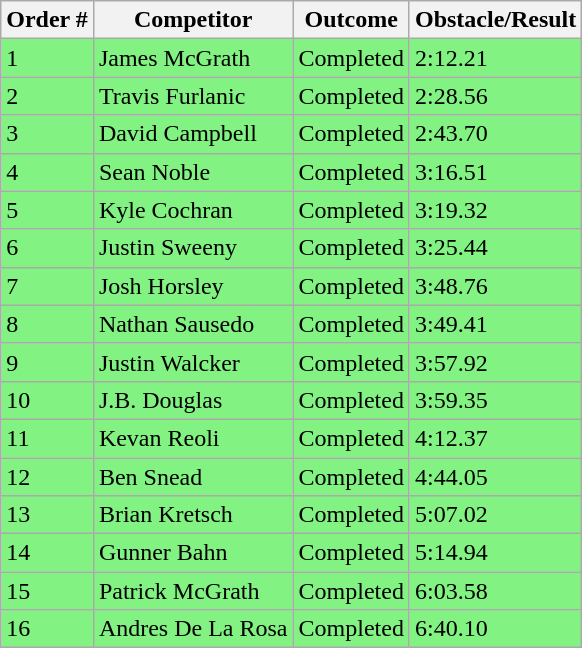<table class="wikitable sortable">
<tr>
<th>Order #</th>
<th>Competitor</th>
<th>Outcome</th>
<th>Obstacle/Result</th>
</tr>
<tr style="background-color:#82f282">
<td>1</td>
<td>James McGrath</td>
<td>Completed</td>
<td>2:12.21</td>
</tr>
<tr style="background-color:#82f282">
<td>2</td>
<td>Travis Furlanic</td>
<td>Completed</td>
<td>2:28.56</td>
</tr>
<tr style="background-color:#82f282">
<td>3</td>
<td>David Campbell</td>
<td>Completed</td>
<td>2:43.70</td>
</tr>
<tr style="background-color:#82f282">
<td>4</td>
<td>Sean Noble</td>
<td>Completed</td>
<td>3:16.51</td>
</tr>
<tr style="background-color:#82f282">
<td>5</td>
<td>Kyle Cochran</td>
<td>Completed</td>
<td>3:19.32</td>
</tr>
<tr style="background-color:#82f282">
<td>6</td>
<td>Justin Sweeny</td>
<td>Completed</td>
<td>3:25.44</td>
</tr>
<tr style="background-color:#82f282">
<td>7</td>
<td>Josh Horsley</td>
<td>Completed</td>
<td>3:48.76</td>
</tr>
<tr style="background-color:#82f282">
<td>8</td>
<td>Nathan Sausedo</td>
<td>Completed</td>
<td>3:49.41</td>
</tr>
<tr style="background-color:#82f282">
<td>9</td>
<td>Justin Walcker</td>
<td>Completed</td>
<td>3:57.92</td>
</tr>
<tr style="background-color:#82f282">
<td>10</td>
<td>J.B. Douglas</td>
<td>Completed</td>
<td>3:59.35</td>
</tr>
<tr style="background-color:#82f282">
<td>11</td>
<td>Kevan Reoli</td>
<td>Completed</td>
<td>4:12.37</td>
</tr>
<tr style="background-color:#82f282">
<td>12</td>
<td>Ben Snead</td>
<td>Completed</td>
<td>4:44.05</td>
</tr>
<tr style="background-color:#82f282">
<td>13</td>
<td>Brian Kretsch</td>
<td>Completed</td>
<td>5:07.02</td>
</tr>
<tr style="background-color:#82f282">
<td>14</td>
<td>Gunner Bahn</td>
<td>Completed</td>
<td>5:14.94</td>
</tr>
<tr style="background-color:#82f282">
<td>15</td>
<td>Patrick McGrath</td>
<td>Completed</td>
<td>6:03.58</td>
</tr>
<tr style="background-color:#82f282">
<td>16</td>
<td>Andres De La Rosa</td>
<td>Completed</td>
<td>6:40.10</td>
</tr>
</table>
